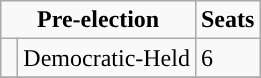<table class= "wikitable">
<tr>
<td colspan= "2" rowspan= "1" align= "center" valign= "top"><strong>Pre-election</strong></td>
<td valign= "top"><strong>Seats</strong><br></td>
</tr>
<tr>
<td style="background-color:"> </td>
<td>Democratic-Held</td>
<td>6</td>
</tr>
<tr>
</tr>
</table>
